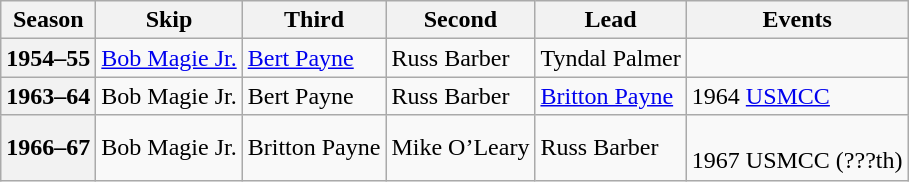<table class="wikitable">
<tr>
<th scope="col">Season</th>
<th scope="col">Skip</th>
<th scope="col">Third</th>
<th scope="col">Second</th>
<th scope="col">Lead</th>
<th scope="col">Events</th>
</tr>
<tr>
<th scope="row">1954–55</th>
<td><a href='#'>Bob Magie Jr.</a></td>
<td><a href='#'>Bert Payne</a></td>
<td>Russ Barber</td>
<td>Tyndal Palmer</td>
<td></td>
</tr>
<tr>
<th scope="row">1963–64</th>
<td>Bob Magie Jr.</td>
<td>Bert Payne</td>
<td>Russ Barber</td>
<td><a href='#'>Britton Payne</a></td>
<td>1964 <a href='#'>USMCC</a> <br> </td>
</tr>
<tr>
<th scope="row">1966–67</th>
<td>Bob Magie Jr.</td>
<td>Britton Payne</td>
<td>Mike O’Leary</td>
<td>Russ Barber</td>
<td><br> 1967 USMCC (???th)</td>
</tr>
</table>
